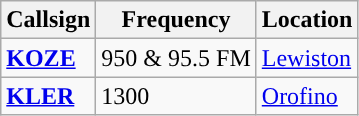<table class="wikitable sortable">
<tr>
<th>Callsign</th>
<th>Frequency</th>
<th>Location</th>
</tr>
<tr>
<td><strong><a href='#'>KOZE</a></strong></td>
<td data-sort-value=000950>950 & 95.5 FM</td>
<td><a href='#'>Lewiston</a></td>
</tr>
<tr>
<td><strong><a href='#'>KLER</a></strong></td>
<td data-sort-value=001300>1300</td>
<td><a href='#'>Orofino</a></td>
</tr>
</table>
